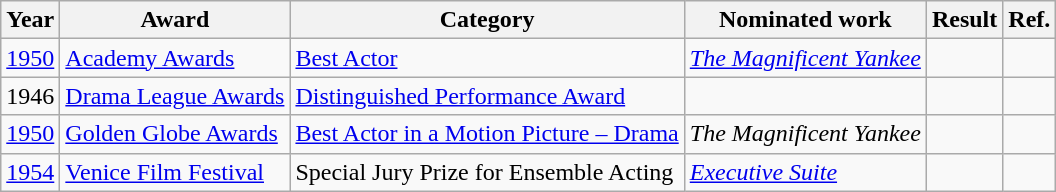<table class="wikitable">
<tr>
<th>Year</th>
<th>Award</th>
<th>Category</th>
<th>Nominated work</th>
<th>Result</th>
<th>Ref.</th>
</tr>
<tr>
<td><a href='#'>1950</a></td>
<td><a href='#'>Academy Awards</a></td>
<td><a href='#'>Best Actor</a></td>
<td><em><a href='#'>The Magnificent Yankee</a></em></td>
<td></td>
<td align="center"></td>
</tr>
<tr>
<td>1946</td>
<td><a href='#'>Drama League Awards</a></td>
<td><a href='#'>Distinguished Performance Award</a></td>
<td></td>
<td></td>
<td align="center"></td>
</tr>
<tr>
<td><a href='#'>1950</a></td>
<td><a href='#'>Golden Globe Awards</a></td>
<td><a href='#'>Best Actor in a Motion Picture – Drama</a></td>
<td><em>The Magnificent Yankee</em></td>
<td></td>
<td align="center"></td>
</tr>
<tr>
<td><a href='#'>1954</a></td>
<td><a href='#'>Venice Film Festival</a></td>
<td>Special Jury Prize for Ensemble Acting</td>
<td><em><a href='#'>Executive Suite</a></em></td>
<td></td>
<td align="center"></td>
</tr>
</table>
